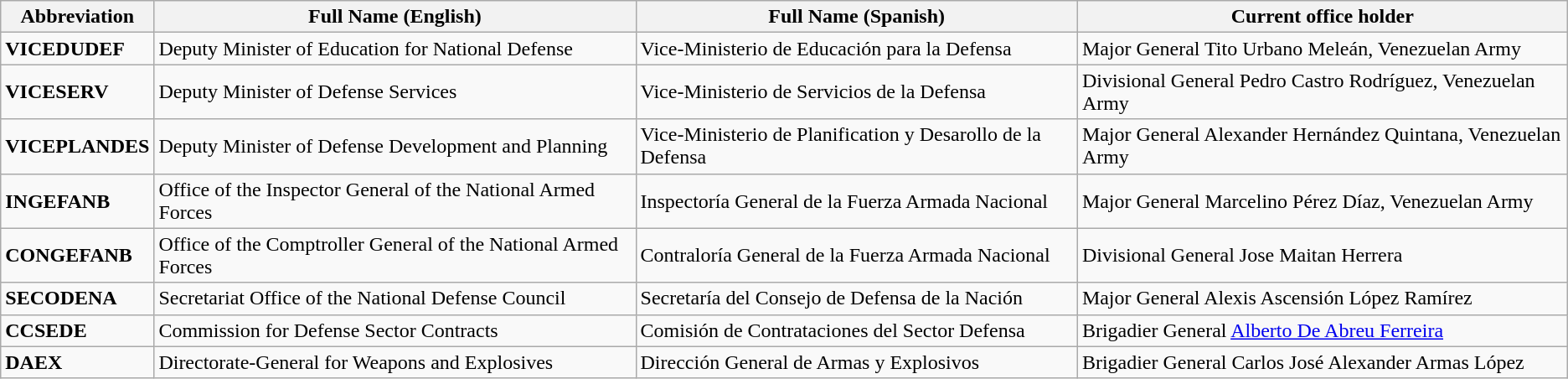<table class="wikitable sortable">
<tr>
<th>Abbreviation</th>
<th>Full Name (English)</th>
<th>Full Name (Spanish)</th>
<th>Current office holder</th>
</tr>
<tr>
<td><strong> VICEDUDEF </strong></td>
<td>Deputy Minister of Education for National Defense</td>
<td>Vice-Ministerio de Educación para la Defensa</td>
<td>Major General Tito Urbano Meleán, Venezuelan Army</td>
</tr>
<tr>
<td><strong>VICESERV</strong></td>
<td>Deputy Minister of Defense Services</td>
<td>Vice-Ministerio de Servicios de la Defensa</td>
<td>Divisional General Pedro Castro Rodríguez, Venezuelan Army</td>
</tr>
<tr>
<td><strong>VICEPLANDES</strong></td>
<td>Deputy Minister of Defense Development and Planning</td>
<td>Vice-Ministerio de Planification y Desarollo de la Defensa</td>
<td>Major General Alexander Hernández Quintana, Venezuelan Army</td>
</tr>
<tr>
<td><strong>INGEFANB </strong></td>
<td>Office of the Inspector General of the National Armed Forces</td>
<td>Inspectoría General de la Fuerza Armada Nacional</td>
<td>Major General Marcelino Pérez Díaz, Venezuelan Army</td>
</tr>
<tr>
<td><strong> CONGEFANB </strong></td>
<td>Office of the Comptroller General of the National Armed Forces</td>
<td>Contraloría General de la Fuerza Armada Nacional</td>
<td>Divisional General Jose Maitan Herrera</td>
</tr>
<tr>
<td><strong>SECODENA</strong></td>
<td>Secretariat Office of the National Defense Council</td>
<td>Secretaría del Consejo de Defensa de la Nación</td>
<td>Major General Alexis Ascensión López Ramírez</td>
</tr>
<tr>
<td><strong>CCSEDE</strong></td>
<td>Commission for Defense Sector Contracts</td>
<td>Comisión de Contrataciones del Sector Defensa</td>
<td>Brigadier General <a href='#'>Alberto De Abreu Ferreira</a></td>
</tr>
<tr>
<td><strong>DAEX</strong></td>
<td>Directorate-General for Weapons and Explosives</td>
<td>Dirección General de Armas y Explosivos</td>
<td>Brigadier General Carlos José Alexander Armas López</td>
</tr>
</table>
